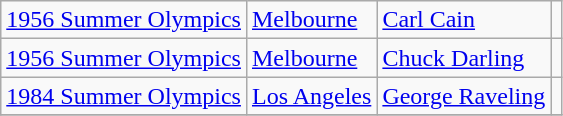<table class="wikitable">
<tr>
<td><a href='#'>1956 Summer Olympics</a></td>
<td><a href='#'>Melbourne</a></td>
<td><a href='#'>Carl Cain</a></td>
<td style="text-align:center;"></td>
</tr>
<tr>
<td><a href='#'>1956 Summer Olympics</a></td>
<td><a href='#'>Melbourne</a></td>
<td><a href='#'>Chuck Darling</a></td>
<td style="text-align:center;"></td>
</tr>
<tr>
<td><a href='#'>1984 Summer Olympics</a></td>
<td><a href='#'>Los Angeles</a></td>
<td><a href='#'>George Raveling</a></td>
<td style="text-align:center;"></td>
</tr>
<tr>
</tr>
</table>
